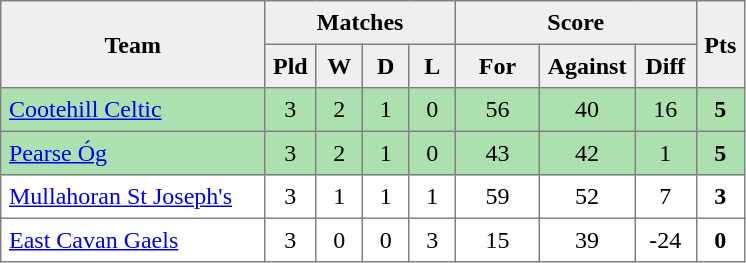<table style=border-collapse:collapse border=1 cellspacing=0 cellpadding=5>
<tr align=center bgcolor=#efefef>
<th rowspan=2 width=165>Team</th>
<th colspan=4>Matches</th>
<th colspan=3>Score</th>
<th rowspan=2width=20>Pts</th>
</tr>
<tr align=center bgcolor=#efefef>
<th width=20>Pld</th>
<th width=20>W</th>
<th width=20>D</th>
<th width=20>L</th>
<th width=45>For</th>
<th width=45>Against</th>
<th width=30>Diff</th>
</tr>
<tr align=center style="background:#ACE1AF;">
<td style="text-align:left;"><a href='#'>Cootehill Celtic</a></td>
<td>3</td>
<td>2</td>
<td>1</td>
<td>0</td>
<td>56</td>
<td>40</td>
<td>16</td>
<td><strong>5</strong></td>
</tr>
<tr align=center style="background:#ACE1AF;">
<td style="text-align:left;"><a href='#'>Pearse Óg</a></td>
<td>3</td>
<td>2</td>
<td>1</td>
<td>0</td>
<td>43</td>
<td>42</td>
<td>1</td>
<td><strong>5</strong></td>
</tr>
<tr align=center>
<td style="text-align:left;"><a href='#'>Mullahoran St Joseph's</a></td>
<td>3</td>
<td>1</td>
<td>1</td>
<td>1</td>
<td>59</td>
<td>52</td>
<td>7</td>
<td><strong>3</strong></td>
</tr>
<tr align=center>
<td style="text-align:left;"><a href='#'>East Cavan Gaels</a></td>
<td>3</td>
<td>0</td>
<td>0</td>
<td>3</td>
<td>15</td>
<td>39</td>
<td>-24</td>
<td><strong>0</strong></td>
</tr>
</table>
